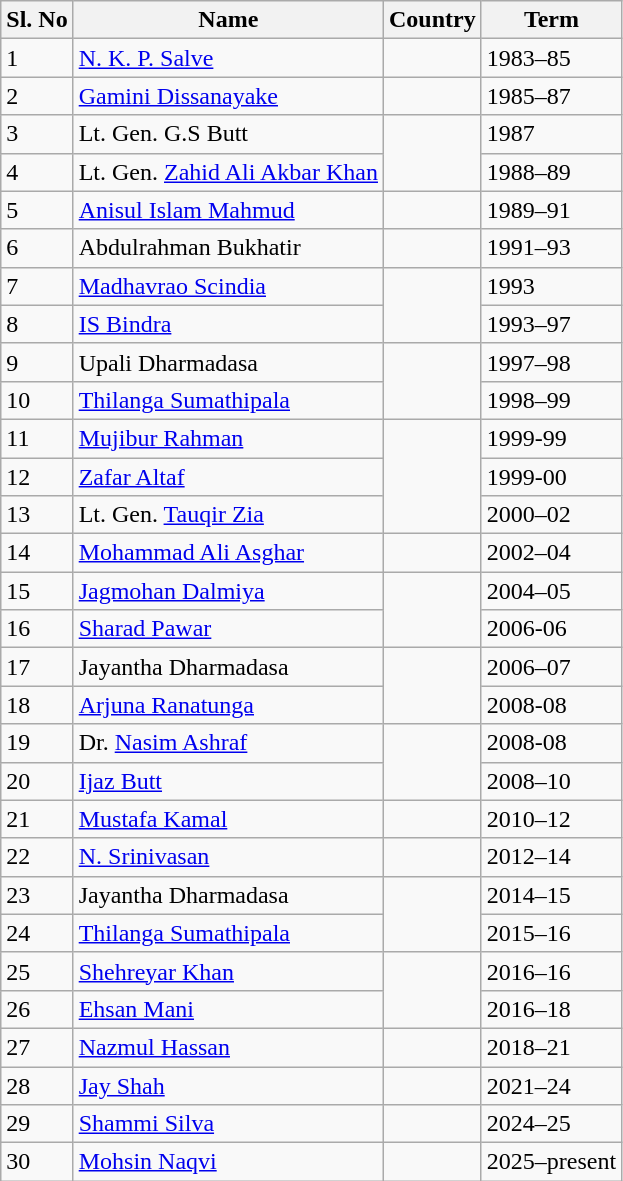<table class="wikitable">
<tr>
<th>Sl. No</th>
<th>Name</th>
<th>Country</th>
<th>Term</th>
</tr>
<tr>
<td>1</td>
<td><a href='#'>N. K. P. Salve</a></td>
<td></td>
<td>1983–85</td>
</tr>
<tr>
<td>2</td>
<td><a href='#'>Gamini Dissanayake</a></td>
<td></td>
<td>1985–87</td>
</tr>
<tr>
<td>3</td>
<td>Lt. Gen. G.S Butt</td>
<td rowspan="2"></td>
<td>1987</td>
</tr>
<tr>
<td>4</td>
<td>Lt. Gen. <a href='#'>Zahid Ali Akbar Khan</a></td>
<td>1988–89</td>
</tr>
<tr>
<td>5</td>
<td><a href='#'>Anisul Islam Mahmud</a></td>
<td></td>
<td>1989–91</td>
</tr>
<tr>
<td>6</td>
<td>Abdulrahman Bukhatir</td>
<td></td>
<td>1991–93</td>
</tr>
<tr>
<td>7</td>
<td><a href='#'>Madhavrao Scindia</a></td>
<td rowspan=2></td>
<td>1993</td>
</tr>
<tr>
<td>8</td>
<td><a href='#'>IS Bindra</a></td>
<td>1993–97</td>
</tr>
<tr>
<td>9</td>
<td>Upali Dharmadasa</td>
<td rowspan="2"></td>
<td>1997–98</td>
</tr>
<tr>
<td>10</td>
<td><a href='#'>Thilanga Sumathipala</a></td>
<td>1998–99</td>
</tr>
<tr>
<td>11</td>
<td><a href='#'>Mujibur Rahman</a></td>
<td rowspan=3></td>
<td>1999-99</td>
</tr>
<tr>
<td>12</td>
<td><a href='#'>Zafar Altaf</a></td>
<td>1999-00</td>
</tr>
<tr>
<td>13</td>
<td>Lt. Gen. <a href='#'>Tauqir Zia</a></td>
<td>2000–02</td>
</tr>
<tr>
<td>14</td>
<td><a href='#'>Mohammad Ali Asghar</a></td>
<td></td>
<td>2002–04</td>
</tr>
<tr>
<td>15</td>
<td><a href='#'>Jagmohan Dalmiya</a></td>
<td rowspan=2></td>
<td>2004–05</td>
</tr>
<tr>
<td>16</td>
<td><a href='#'>Sharad Pawar</a></td>
<td>2006-06</td>
</tr>
<tr>
<td>17</td>
<td>Jayantha Dharmadasa</td>
<td rowspan="2"></td>
<td>2006–07</td>
</tr>
<tr>
<td>18</td>
<td><a href='#'>Arjuna Ranatunga</a></td>
<td>2008-08</td>
</tr>
<tr>
<td>19</td>
<td>Dr. <a href='#'>Nasim Ashraf</a></td>
<td rowspan=2></td>
<td>2008-08</td>
</tr>
<tr>
<td>20</td>
<td><a href='#'>Ijaz Butt</a></td>
<td>2008–10</td>
</tr>
<tr>
<td>21</td>
<td><a href='#'>Mustafa Kamal</a></td>
<td></td>
<td>2010–12</td>
</tr>
<tr>
<td>22</td>
<td><a href='#'>N. Srinivasan</a></td>
<td></td>
<td>2012–14</td>
</tr>
<tr>
<td>23</td>
<td>Jayantha Dharmadasa</td>
<td rowspan="2"></td>
<td>2014–15</td>
</tr>
<tr>
<td>24</td>
<td><a href='#'>Thilanga Sumathipala</a></td>
<td>2015–16</td>
</tr>
<tr>
<td>25</td>
<td><a href='#'>Shehreyar Khan</a></td>
<td rowspan="2"></td>
<td>2016–16</td>
</tr>
<tr>
<td>26</td>
<td><a href='#'>Ehsan Mani</a></td>
<td>2016–18</td>
</tr>
<tr>
<td>27</td>
<td><a href='#'>Nazmul Hassan</a></td>
<td></td>
<td>2018–21</td>
</tr>
<tr>
<td>28</td>
<td><a href='#'>Jay Shah</a></td>
<td></td>
<td>2021–24</td>
</tr>
<tr>
<td>29</td>
<td><a href='#'>Shammi Silva</a></td>
<td></td>
<td>2024–25</td>
</tr>
<tr>
<td>30</td>
<td><a href='#'>Mohsin Naqvi</a></td>
<td></td>
<td>2025–present</td>
</tr>
</table>
